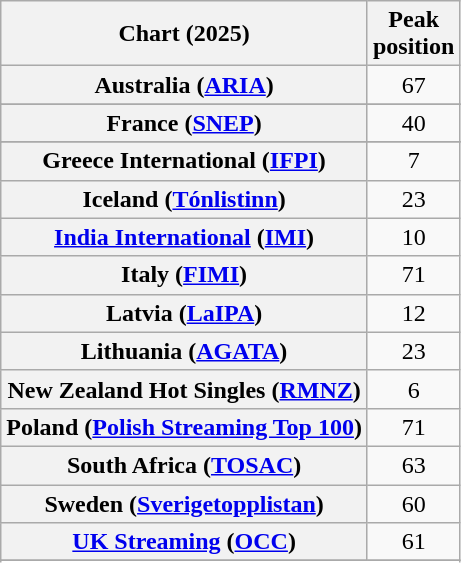<table class="wikitable sortable plainrowheaders" style="text-align:center">
<tr>
<th scope="col">Chart (2025)</th>
<th scope="col">Peak<br>position</th>
</tr>
<tr>
<th scope="row">Australia (<a href='#'>ARIA</a>)</th>
<td>67</td>
</tr>
<tr>
</tr>
<tr>
<th scope="row">France (<a href='#'>SNEP</a>)</th>
<td>40</td>
</tr>
<tr>
</tr>
<tr>
<th scope="row">Greece International (<a href='#'>IFPI</a>)</th>
<td>7</td>
</tr>
<tr>
<th scope="row">Iceland (<a href='#'>Tónlistinn</a>)</th>
<td>23</td>
</tr>
<tr>
<th scope="row"><a href='#'>India International</a> (<a href='#'>IMI</a>)</th>
<td>10</td>
</tr>
<tr>
<th scope="row">Italy (<a href='#'>FIMI</a>)</th>
<td>71</td>
</tr>
<tr>
<th scope="row">Latvia (<a href='#'>LaIPA</a>)</th>
<td>12</td>
</tr>
<tr>
<th scope="row">Lithuania (<a href='#'>AGATA</a>)</th>
<td>23</td>
</tr>
<tr>
<th scope="row">New Zealand Hot Singles (<a href='#'>RMNZ</a>)</th>
<td>6</td>
</tr>
<tr>
<th scope="row">Poland (<a href='#'>Polish Streaming Top 100</a>)</th>
<td>71</td>
</tr>
<tr>
<th scope="row">South Africa (<a href='#'>TOSAC</a>)</th>
<td>63</td>
</tr>
<tr>
<th scope="row">Sweden (<a href='#'>Sverigetopplistan</a>)</th>
<td>60</td>
</tr>
<tr>
<th scope="row"><a href='#'>UK Streaming</a> (<a href='#'>OCC</a>)</th>
<td>61</td>
</tr>
<tr>
</tr>
<tr>
</tr>
</table>
